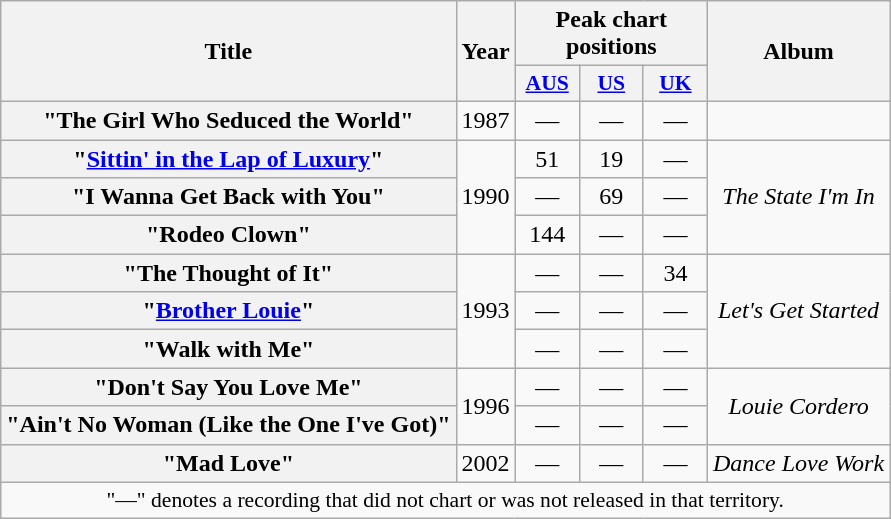<table class="wikitable plainrowheaders" style="text-align:center;">
<tr>
<th scope="col" rowspan="2">Title</th>
<th scope="col" rowspan="2">Year</th>
<th scope="col" colspan="3">Peak chart positions</th>
<th scope="col" rowspan="2">Album</th>
</tr>
<tr>
<th scope="col" style="width:2.5em;font-size:90%;"><a href='#'>AUS</a><br></th>
<th scope="col" style="width:2.5em;font-size:90%;"><a href='#'>US</a><br></th>
<th scope="col" style="width:2.5em;font-size:90%;"><a href='#'>UK</a><br></th>
</tr>
<tr>
<th scope="row">"The Girl Who Seduced the World"</th>
<td>1987</td>
<td>—</td>
<td>—</td>
<td>—</td>
<td></td>
</tr>
<tr>
<th scope="row">"<a href='#'>Sittin' in the Lap of Luxury</a>"</th>
<td rowspan="3">1990</td>
<td>51</td>
<td>19</td>
<td>—</td>
<td rowspan="3"><em>The State I'm In</em></td>
</tr>
<tr>
<th scope="row">"I Wanna Get Back with You"</th>
<td>—</td>
<td>69</td>
<td>—</td>
</tr>
<tr>
<th scope="row">"Rodeo Clown"</th>
<td>144</td>
<td>—</td>
<td>—</td>
</tr>
<tr>
<th scope="row">"The Thought of It"</th>
<td rowspan="3">1993</td>
<td>—</td>
<td>—</td>
<td>34</td>
<td rowspan="3"><em>Let's Get Started</em></td>
</tr>
<tr>
<th scope="row">"<a href='#'>Brother Louie</a>"</th>
<td>—</td>
<td>—</td>
<td>—</td>
</tr>
<tr>
<th scope="row">"Walk with Me"</th>
<td>—</td>
<td>—</td>
<td>—</td>
</tr>
<tr>
<th scope="row">"Don't Say You Love Me"</th>
<td rowspan="2">1996</td>
<td>—</td>
<td>—</td>
<td>—</td>
<td rowspan="2"><em>Louie Cordero</em></td>
</tr>
<tr>
<th scope="row">"Ain't No Woman (Like the One I've Got)"</th>
<td>—</td>
<td>—</td>
<td>—</td>
</tr>
<tr>
<th scope="row">"Mad Love"</th>
<td>2002</td>
<td>—</td>
<td>—</td>
<td>—</td>
<td><em>Dance Love Work</em></td>
</tr>
<tr>
<td colspan="6" style="font-size:90%">"—" denotes a recording that did not chart or was not released in that territory.</td>
</tr>
</table>
